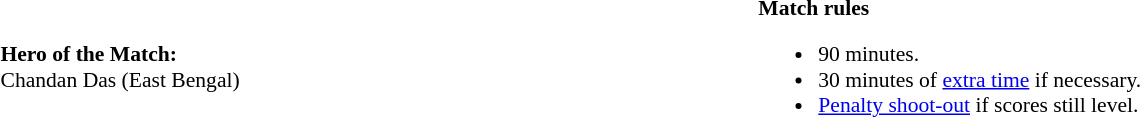<table width=100% style="font-size: 90%">
<tr>
<td><br><strong>Hero of the Match:</strong><br>Chandan Das (East Bengal)</td>
<td style="width:60%; vertical-align:top;"><br><strong>Match rules</strong><ul><li>90 minutes.</li><li>30 minutes of <a href='#'>extra time</a> if necessary.</li><li><a href='#'>Penalty shoot-out</a> if scores still level.</li></ul></td>
</tr>
</table>
